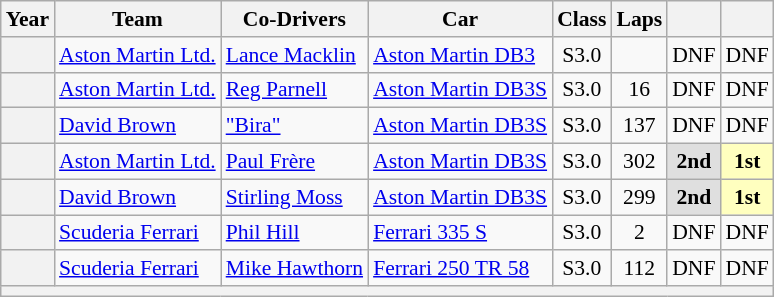<table class="wikitable" style="text-align:center; font-size:90%">
<tr>
<th>Year</th>
<th>Team</th>
<th>Co-Drivers</th>
<th>Car</th>
<th>Class</th>
<th>Laps</th>
<th></th>
<th></th>
</tr>
<tr>
<th></th>
<td align="left"> <a href='#'>Aston Martin Ltd.</a></td>
<td align="left"> <a href='#'>Lance Macklin</a></td>
<td align="left"><a href='#'>Aston Martin DB3</a></td>
<td>S3.0</td>
<td></td>
<td>DNF</td>
<td>DNF</td>
</tr>
<tr>
<th></th>
<td align="left"> <a href='#'>Aston Martin Ltd.</a></td>
<td align="left"> <a href='#'>Reg Parnell</a></td>
<td align="left"><a href='#'>Aston Martin DB3S</a></td>
<td>S3.0</td>
<td>16</td>
<td>DNF</td>
<td>DNF</td>
</tr>
<tr>
<th></th>
<td align="left"> <a href='#'>David Brown</a></td>
<td align="left"> <a href='#'>"Bira"</a></td>
<td align="left"><a href='#'>Aston Martin DB3S</a></td>
<td>S3.0</td>
<td>137</td>
<td>DNF</td>
<td>DNF</td>
</tr>
<tr>
<th></th>
<td align="left"> <a href='#'>Aston Martin Ltd.</a></td>
<td align="left"> <a href='#'>Paul Frère</a></td>
<td align="left"><a href='#'>Aston Martin DB3S</a></td>
<td>S3.0</td>
<td>302</td>
<td style="background:#dfdfdf;"><strong>2nd</strong></td>
<td style="background:#ffffbf;"><strong>1st</strong></td>
</tr>
<tr>
<th></th>
<td align="left"> <a href='#'>David Brown</a></td>
<td align="left"> <a href='#'>Stirling Moss</a></td>
<td align="left"><a href='#'>Aston Martin DB3S</a></td>
<td>S3.0</td>
<td>299</td>
<td style="background:#dfdfdf;"><strong>2nd</strong></td>
<td style="background:#ffffbf;"><strong>1st</strong></td>
</tr>
<tr>
<th></th>
<td align="left"> <a href='#'>Scuderia Ferrari</a></td>
<td align="left"> <a href='#'>Phil Hill</a></td>
<td align="left"><a href='#'>Ferrari 335 S</a></td>
<td>S3.0</td>
<td>2</td>
<td>DNF</td>
<td>DNF</td>
</tr>
<tr>
<th></th>
<td align="left"> <a href='#'>Scuderia Ferrari</a></td>
<td align="left"> <a href='#'>Mike Hawthorn</a></td>
<td align="left"><a href='#'>Ferrari 250 TR 58</a></td>
<td>S3.0</td>
<td>112</td>
<td>DNF</td>
<td>DNF</td>
</tr>
<tr>
<th colspan="8"></th>
</tr>
</table>
